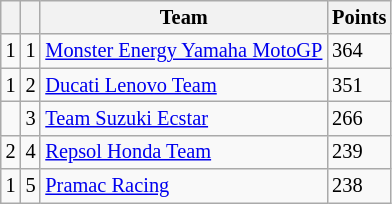<table class="wikitable" style="font-size: 85%;">
<tr>
<th></th>
<th></th>
<th>Team</th>
<th>Points</th>
</tr>
<tr>
<td> 1</td>
<td align=center>1</td>
<td> <a href='#'>Monster Energy Yamaha MotoGP</a></td>
<td align=left>364</td>
</tr>
<tr>
<td> 1</td>
<td align=center>2</td>
<td> <a href='#'>Ducati Lenovo Team</a></td>
<td align=left>351</td>
</tr>
<tr>
<td></td>
<td align=center>3</td>
<td> <a href='#'>Team Suzuki Ecstar</a></td>
<td align=left>266</td>
</tr>
<tr>
<td> 2</td>
<td align=center>4</td>
<td> <a href='#'>Repsol Honda Team</a></td>
<td align=left>239</td>
</tr>
<tr>
<td> 1</td>
<td align=center>5</td>
<td> <a href='#'>Pramac Racing</a></td>
<td align=left>238</td>
</tr>
</table>
